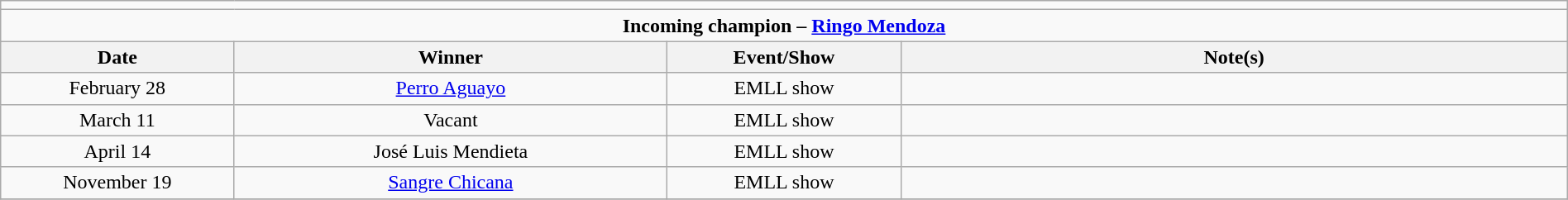<table class="wikitable" style="text-align:center; width:100%;">
<tr>
<td colspan=5></td>
</tr>
<tr>
<td colspan=5><strong>Incoming champion – <a href='#'>Ringo Mendoza</a></strong></td>
</tr>
<tr>
<th width=14%>Date</th>
<th width=26%>Winner</th>
<th width=14%>Event/Show</th>
<th width=40%>Note(s)</th>
</tr>
<tr>
<td>February 28</td>
<td><a href='#'>Perro Aguayo</a></td>
<td>EMLL show</td>
<td></td>
</tr>
<tr>
<td>March 11</td>
<td>Vacant</td>
<td>EMLL show</td>
<td></td>
</tr>
<tr>
<td>April 14</td>
<td>José Luis Mendieta</td>
<td>EMLL show</td>
<td></td>
</tr>
<tr>
<td>November 19</td>
<td><a href='#'>Sangre Chicana</a></td>
<td>EMLL show</td>
<td></td>
</tr>
<tr>
</tr>
</table>
